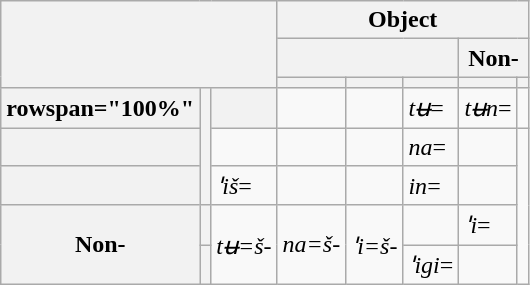<table class="wikitable">
<tr>
<th colspan=3 rowspan=3></th>
<th colspan="100%">Object</th>
</tr>
<tr>
<th colspan="3"></th>
<th colspan="2">Non-</th>
</tr>
<tr>
<th></th>
<th></th>
<th></th>
<th></th>
<th></th>
</tr>
<tr>
<th>rowspan="100%" </th>
<th rowspan="3"></th>
<th></th>
<td></td>
<td></td>
<td><em>tʉ</em>=</td>
<td><em>tʉn</em>=</td>
<td></td>
</tr>
<tr>
<th></th>
<td></td>
<td></td>
<td></td>
<td><em>na</em>=</td>
<td></td>
</tr>
<tr>
<th></th>
<td><em>ꞌiš</em>=</td>
<td></td>
<td></td>
<td><em>in</em>=</td>
<td></td>
</tr>
<tr>
<th rowspan="2">Non-</th>
<th></th>
<td rowspan="2"><em>tʉ=š</em>-</td>
<td rowspan="2"><em>na=š</em>-</td>
<td rowspan="2"><em>ꞌi=š</em>-</td>
<td></td>
<td><em>ꞌi</em>=</td>
</tr>
<tr>
<th></th>
<td><em>ꞌigi</em>=</td>
<td></td>
</tr>
</table>
